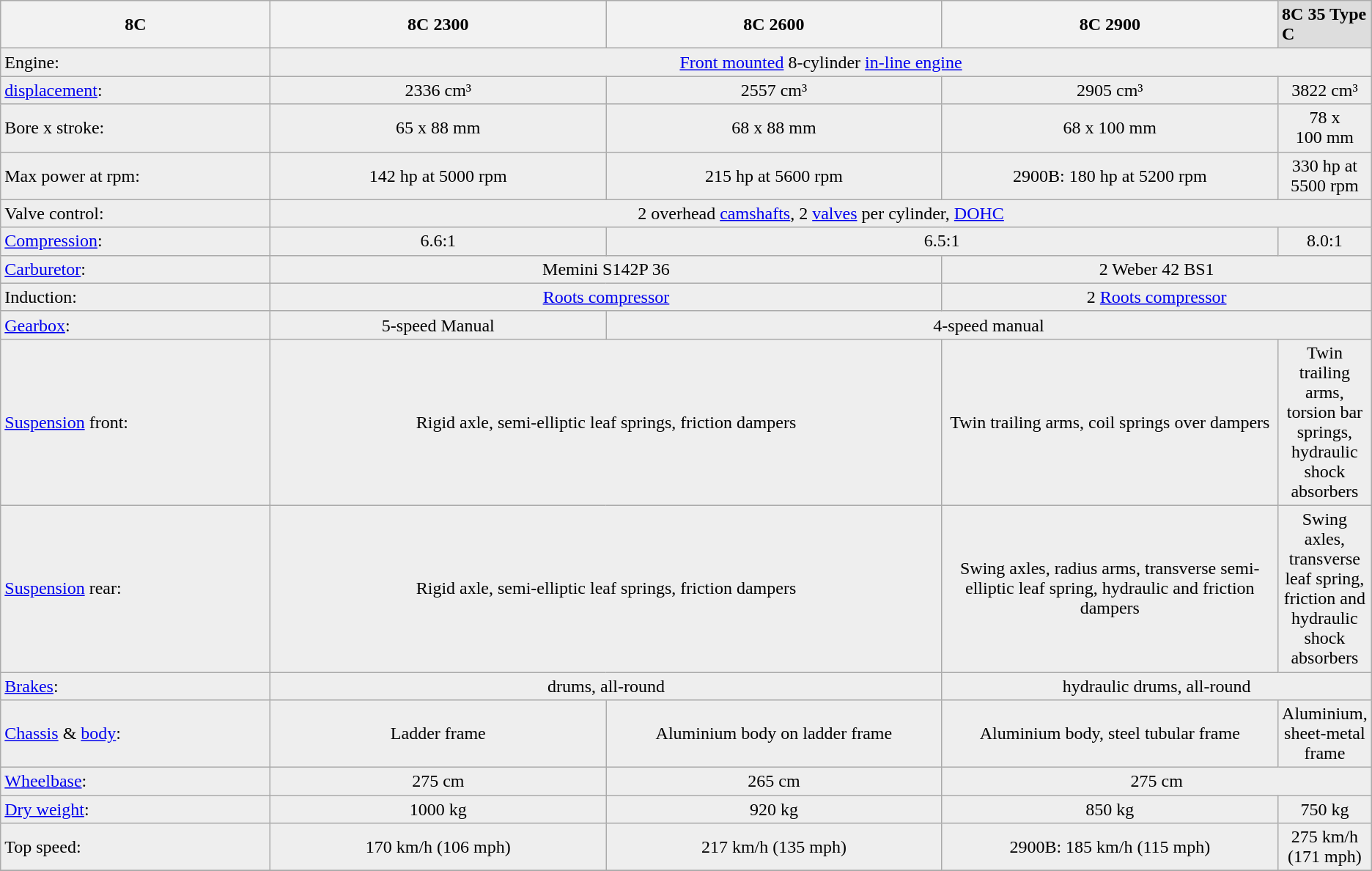<table class="prettytable">
<tr ---- bgcolor="#DDDDDD">
<th width="20%">8C</th>
<th width="25%">8C 2300</th>
<th width="25%">8C 2600</th>
<th width="25%">8C 2900</th>
<td><strong>8C 35 Type C</strong></td>
</tr>
<tr ---- bgcolor="#EEEEEE">
<td>Engine: </td>
<td colspan="4" align="center"><a href='#'>Front mounted</a> 8-cylinder <a href='#'>in-line engine</a></td>
</tr>
<tr ---- bgcolor="#EEEEEE">
<td><a href='#'>displacement</a>: </td>
<td align="center">2336 cm³</td>
<td align="center">2557 cm³</td>
<td align="center">2905 cm³</td>
<td align="center">3822 cm³</td>
</tr>
<tr ---- bgcolor="#EEEEEE">
<td>Bore x stroke: </td>
<td align="center">65 x 88 mm</td>
<td align="center">68 x 88 mm</td>
<td align="center">68 x 100 mm</td>
<td align="center">78 x 100 mm</td>
</tr>
<tr ---- bgcolor="#EEEEEE">
<td>Max power at rpm: </td>
<td align="center">142 hp at 5000 rpm</td>
<td align="center">215 hp at 5600 rpm</td>
<td align="center">2900B: 180 hp at 5200 rpm</td>
<td align="center">330 hp at 5500 rpm</td>
</tr>
<tr ---- bgcolor="#EEEEEE">
<td>Valve control: </td>
<td colspan="4" align="center">2 overhead <a href='#'>camshafts</a>, 2 <a href='#'>valves</a> per cylinder, <a href='#'>DOHC</a></td>
</tr>
<tr ---- bgcolor="#EEEEEE">
<td><a href='#'>Compression</a>: </td>
<td align="center">6.6:1</td>
<td colspan="2" align="center">6.5:1</td>
<td align="center">8.0:1</td>
</tr>
<tr ---- bgcolor="#EEEEEE">
<td><a href='#'>Carburetor</a>: </td>
<td colspan="2" align="center">Memini S142P 36</td>
<td colspan="2" align="center">2 Weber 42 BS1</td>
</tr>
<tr ---- bgcolor="#EEEEEE">
<td>Induction: </td>
<td colspan="2" align="center"><a href='#'>Roots compressor</a></td>
<td colspan="2" align="center">2 <a href='#'>Roots compressor</a></td>
</tr>
<tr ---- bgcolor="#EEEEEE">
<td><a href='#'>Gearbox</a>: </td>
<td align="center">5-speed Manual</td>
<td colspan="3" align="center">4-speed manual</td>
</tr>
<tr ---- bgcolor="#EEEEEE">
<td><a href='#'>Suspension</a> front: </td>
<td colspan="2" align="center">Rigid axle, semi-elliptic leaf springs, friction dampers</td>
<td align="center">Twin trailing arms, coil springs over dampers</td>
<td align="center">Twin trailing arms, torsion bar springs, hydraulic shock absorbers</td>
</tr>
<tr ---- bgcolor="#EEEEEE">
<td><a href='#'>Suspension</a> rear: </td>
<td colspan="2" align="center">Rigid axle, semi-elliptic leaf springs, friction dampers</td>
<td align="center">Swing axles, radius arms, transverse semi-elliptic leaf spring, hydraulic and friction dampers</td>
<td align="center">Swing axles, transverse leaf spring, friction and hydraulic shock absorbers</td>
</tr>
<tr ---- bgcolor="#EEEEEE">
<td><a href='#'>Brakes</a>: </td>
<td colspan="2" align="center">drums, all-round</td>
<td colspan="2" align="center">hydraulic drums, all-round</td>
</tr>
<tr ---- bgcolor="#EEEEEE">
<td><a href='#'>Chassis</a> & <a href='#'>body</a>: </td>
<td align="center">Ladder frame</td>
<td align="center">Aluminium body on ladder frame</td>
<td align="center">Aluminium body, steel tubular frame</td>
<td align="center">Aluminium,	sheet-metal frame</td>
</tr>
<tr ---- bgcolor="#EEEEEE">
<td><a href='#'>Wheelbase</a>: </td>
<td align="center">275 cm</td>
<td align="center">265 cm</td>
<td colspan="2" align="center">275 cm</td>
</tr>
<tr ---- bgcolor="#EEEEEE">
<td><a href='#'>Dry weight</a>: </td>
<td align="center">1000 kg</td>
<td align="center">920 kg</td>
<td align="center">850 kg</td>
<td align="center">750 kg</td>
</tr>
<tr ---- bgcolor="#EEEEEE">
<td>Top speed: </td>
<td align="center">170 km/h (106 mph)</td>
<td align="center">217 km/h (135 mph)</td>
<td align="center">2900B: 185 km/h (115 mph)</td>
<td align="center">275 km/h (171 mph)</td>
</tr>
<tr ---- bgcolor="#EEEEEE">
</tr>
</table>
